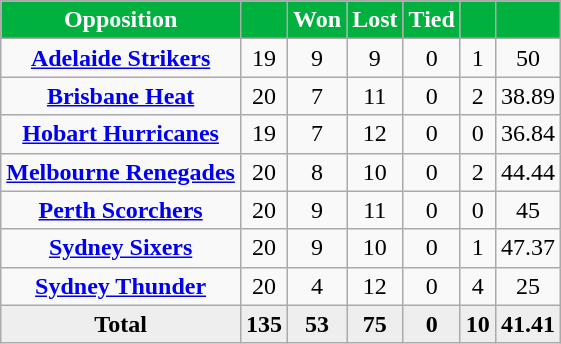<table class="wikitable" style="font-size:100%">
<tr>
<th style="background:#00B13F; color:white;">Opposition</th>
<th style="background:#00B13F; color:white;"></th>
<th style="background:#00B13F; color:white;">Won</th>
<th style="background:#00B13F; color:white;">Lost</th>
<th style="background:#00B13F; color:white;">Tied</th>
<th style="background:#00B13F; color:white;"></th>
<th style="background:#00B13F; color:white;"></th>
</tr>
<tr align=center>
<td><strong><a href='#'>Adelaide Strikers</a></strong></td>
<td>19</td>
<td>9</td>
<td>9</td>
<td>0</td>
<td>1</td>
<td>50</td>
</tr>
<tr align=center>
<td><strong><a href='#'>Brisbane Heat</a></strong></td>
<td>20</td>
<td>7</td>
<td>11</td>
<td>0</td>
<td>2</td>
<td>38.89</td>
</tr>
<tr align=center>
<td><strong><a href='#'>Hobart Hurricanes</a></strong></td>
<td>19</td>
<td>7</td>
<td>12</td>
<td>0</td>
<td>0</td>
<td>36.84</td>
</tr>
<tr align=center>
<td><strong><a href='#'>Melbourne Renegades</a></strong></td>
<td>20</td>
<td>8</td>
<td>10</td>
<td>0</td>
<td>2</td>
<td>44.44</td>
</tr>
<tr align=center>
<td><strong><a href='#'>Perth Scorchers</a></strong></td>
<td>20</td>
<td>9</td>
<td>11</td>
<td>0</td>
<td>0</td>
<td>45</td>
</tr>
<tr align=center>
<td><strong><a href='#'>Sydney Sixers</a></strong></td>
<td>20</td>
<td>9</td>
<td>10</td>
<td>0</td>
<td>1</td>
<td>47.37</td>
</tr>
<tr align=center>
<td><strong><a href='#'>Sydney Thunder</a></strong></td>
<td>20</td>
<td>4</td>
<td>12</td>
<td>0</td>
<td>4</td>
<td>25</td>
</tr>
<tr align=center style="background:#eee;">
<td><strong>Total</strong></td>
<td><strong>135</strong></td>
<td><strong>53</strong></td>
<td><strong>75</strong></td>
<td><strong>0</strong></td>
<td><strong>10</strong></td>
<td><strong>41.41</strong></td>
</tr>
</table>
